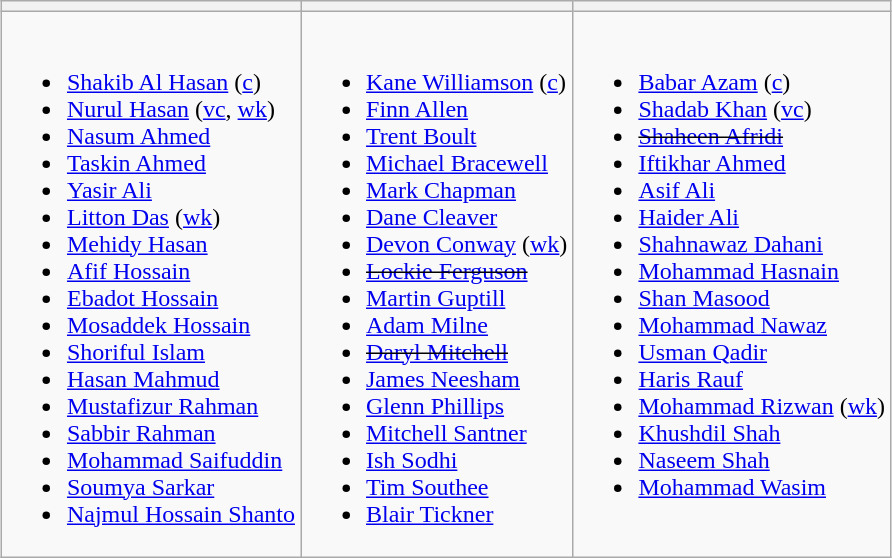<table class="wikitable" style="text-align:left; margin:auto">
<tr>
<th></th>
<th></th>
<th></th>
</tr>
<tr style="vertical-align:top">
<td><br><ul><li><a href='#'>Shakib Al Hasan</a> (<a href='#'>c</a>)</li><li><a href='#'>Nurul Hasan</a> (<a href='#'>vc</a>, <a href='#'>wk</a>)</li><li><a href='#'>Nasum Ahmed</a></li><li><a href='#'>Taskin Ahmed</a></li><li><a href='#'>Yasir Ali</a></li><li><a href='#'>Litton Das</a> (<a href='#'>wk</a>)</li><li><a href='#'>Mehidy Hasan</a></li><li><a href='#'>Afif Hossain</a></li><li><a href='#'>Ebadot Hossain</a></li><li><a href='#'>Mosaddek Hossain</a></li><li><a href='#'>Shoriful Islam</a></li><li><a href='#'>Hasan Mahmud</a></li><li><a href='#'>Mustafizur Rahman</a></li><li><a href='#'>Sabbir Rahman</a></li><li><a href='#'>Mohammad Saifuddin</a></li><li><a href='#'>Soumya Sarkar</a></li><li><a href='#'>Najmul Hossain Shanto</a></li></ul></td>
<td><br><ul><li><a href='#'>Kane Williamson</a> (<a href='#'>c</a>)</li><li><a href='#'>Finn Allen</a></li><li><a href='#'>Trent Boult</a></li><li><a href='#'>Michael Bracewell</a></li><li><a href='#'>Mark Chapman</a></li><li><a href='#'>Dane Cleaver</a></li><li><a href='#'>Devon Conway</a> (<a href='#'>wk</a>)</li><li><s><a href='#'>Lockie Ferguson</a></s></li><li><a href='#'>Martin Guptill</a></li><li><a href='#'>Adam Milne</a></li><li><s><a href='#'>Daryl Mitchell</a></s></li><li><a href='#'>James Neesham</a></li><li><a href='#'>Glenn Phillips</a></li><li><a href='#'>Mitchell Santner</a></li><li><a href='#'>Ish Sodhi</a></li><li><a href='#'>Tim Southee</a></li><li><a href='#'>Blair Tickner</a></li></ul></td>
<td><br><ul><li><a href='#'>Babar Azam</a> (<a href='#'>c</a>)</li><li><a href='#'>Shadab Khan</a> (<a href='#'>vc</a>)</li><li><s><a href='#'>Shaheen Afridi</a></s></li><li><a href='#'>Iftikhar Ahmed</a></li><li><a href='#'>Asif Ali</a></li><li><a href='#'>Haider Ali</a></li><li><a href='#'>Shahnawaz Dahani</a></li><li><a href='#'>Mohammad Hasnain</a></li><li><a href='#'>Shan Masood</a></li><li><a href='#'>Mohammad Nawaz</a></li><li><a href='#'>Usman Qadir</a></li><li><a href='#'>Haris Rauf</a></li><li><a href='#'>Mohammad Rizwan</a> (<a href='#'>wk</a>)</li><li><a href='#'>Khushdil Shah</a></li><li><a href='#'>Naseem Shah</a></li><li><a href='#'>Mohammad Wasim</a></li></ul></td>
</tr>
</table>
